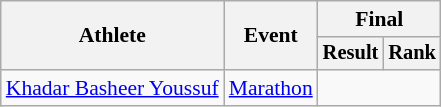<table class="wikitable" style="font-size:90%">
<tr>
<th rowspan="2">Athlete</th>
<th rowspan="2">Event</th>
<th colspan="2">Final</th>
</tr>
<tr style="font-size:95%">
<th>Result</th>
<th>Rank</th>
</tr>
<tr align=center>
<td align=left><a href='#'>Khadar Basheer Youssuf</a></td>
<td align=left><a href='#'>Marathon</a></td>
<td colspan=2></td>
</tr>
</table>
